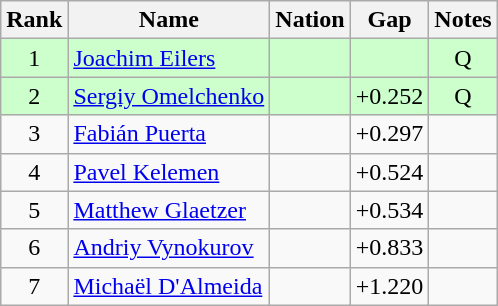<table class="wikitable sortable" style="text-align:center">
<tr>
<th>Rank</th>
<th>Name</th>
<th>Nation</th>
<th>Gap</th>
<th>Notes</th>
</tr>
<tr bgcolor=ccffcc>
<td>1</td>
<td align=left><a href='#'>Joachim Eilers</a></td>
<td align=left></td>
<td></td>
<td>Q</td>
</tr>
<tr bgcolor=ccffcc>
<td>2</td>
<td align=left><a href='#'>Sergiy Omelchenko</a></td>
<td align=left></td>
<td>+0.252</td>
<td>Q</td>
</tr>
<tr>
<td>3</td>
<td align=left><a href='#'>Fabián Puerta</a></td>
<td align=left></td>
<td>+0.297</td>
<td></td>
</tr>
<tr>
<td>4</td>
<td align=left><a href='#'>Pavel Kelemen</a></td>
<td align=left></td>
<td>+0.524</td>
<td></td>
</tr>
<tr>
<td>5</td>
<td align=left><a href='#'>Matthew Glaetzer</a></td>
<td align=left></td>
<td>+0.534</td>
<td></td>
</tr>
<tr>
<td>6</td>
<td align=left><a href='#'>Andriy Vynokurov</a></td>
<td align=left></td>
<td>+0.833</td>
<td></td>
</tr>
<tr>
<td>7</td>
<td align=left><a href='#'>Michaël D'Almeida</a></td>
<td align=left></td>
<td>+1.220</td>
<td></td>
</tr>
</table>
